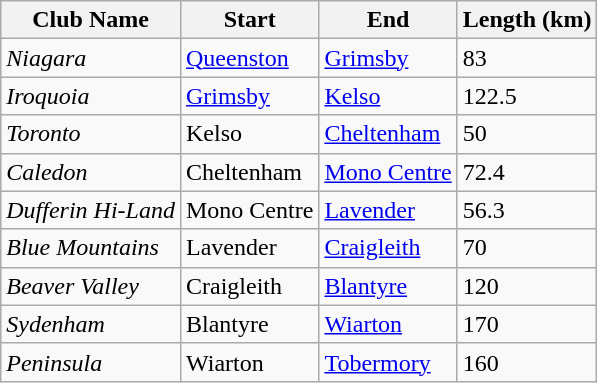<table class="wikitable">
<tr ">
<th>Club Name</th>
<th>Start</th>
<th>End</th>
<th>Length (km)</th>
</tr>
<tr>
<td><em>Niagara</em></td>
<td><a href='#'>Queenston</a></td>
<td><a href='#'>Grimsby</a></td>
<td>83</td>
</tr>
<tr>
<td><em>Iroquoia</em></td>
<td><a href='#'>Grimsby</a></td>
<td><a href='#'>Kelso</a></td>
<td>122.5</td>
</tr>
<tr>
<td><em>Toronto</em></td>
<td>Kelso</td>
<td><a href='#'>Cheltenham</a></td>
<td>50</td>
</tr>
<tr>
<td><em>Caledon</em></td>
<td>Cheltenham</td>
<td><a href='#'>Mono Centre</a></td>
<td>72.4</td>
</tr>
<tr>
<td><em>Dufferin Hi-Land</em></td>
<td>Mono Centre</td>
<td><a href='#'>Lavender</a></td>
<td>56.3</td>
</tr>
<tr>
<td><em>Blue Mountains</em></td>
<td>Lavender</td>
<td><a href='#'>Craigleith</a></td>
<td>70</td>
</tr>
<tr>
<td><em>Beaver Valley</em></td>
<td>Craigleith</td>
<td><a href='#'>Blantyre</a></td>
<td>120</td>
</tr>
<tr>
<td><em>Sydenham</em></td>
<td>Blantyre</td>
<td><a href='#'>Wiarton</a></td>
<td>170</td>
</tr>
<tr>
<td><em>Peninsula</em></td>
<td>Wiarton</td>
<td><a href='#'>Tobermory</a></td>
<td>160</td>
</tr>
</table>
